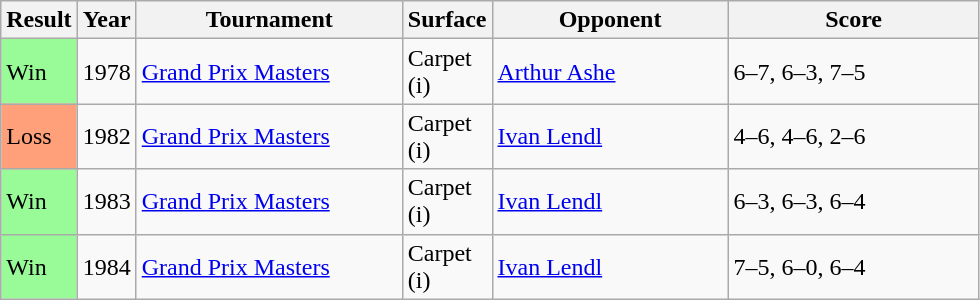<table class="sortable wikitable">
<tr>
<th>Result</th>
<th style=width:30px>Year</th>
<th style=width:170px>Tournament</th>
<th style=width:50px>Surface</th>
<th style=width:150px>Opponent</th>
<th style=width:160px class=unsortable>Score</th>
</tr>
<tr>
<td style=background:#98fb98>Win</td>
<td>1978</td>
<td><a href='#'>Grand Prix Masters</a></td>
<td>Carpet (i)</td>
<td> <a href='#'>Arthur Ashe</a></td>
<td>6–7, 6–3, 7–5</td>
</tr>
<tr>
<td style=background:#ffa07a>Loss</td>
<td>1982</td>
<td><a href='#'>Grand Prix Masters</a></td>
<td>Carpet (i)</td>
<td> <a href='#'>Ivan Lendl</a></td>
<td>4–6, 4–6, 2–6</td>
</tr>
<tr>
<td style=background:#98fb98>Win</td>
<td>1983</td>
<td><a href='#'>Grand Prix Masters</a></td>
<td>Carpet (i)</td>
<td> <a href='#'>Ivan Lendl</a></td>
<td>6–3, 6–3, 6–4</td>
</tr>
<tr>
<td style=background:#98fb98>Win</td>
<td>1984</td>
<td><a href='#'>Grand Prix Masters</a></td>
<td>Carpet (i)</td>
<td> <a href='#'>Ivan Lendl</a></td>
<td>7–5, 6–0, 6–4</td>
</tr>
</table>
